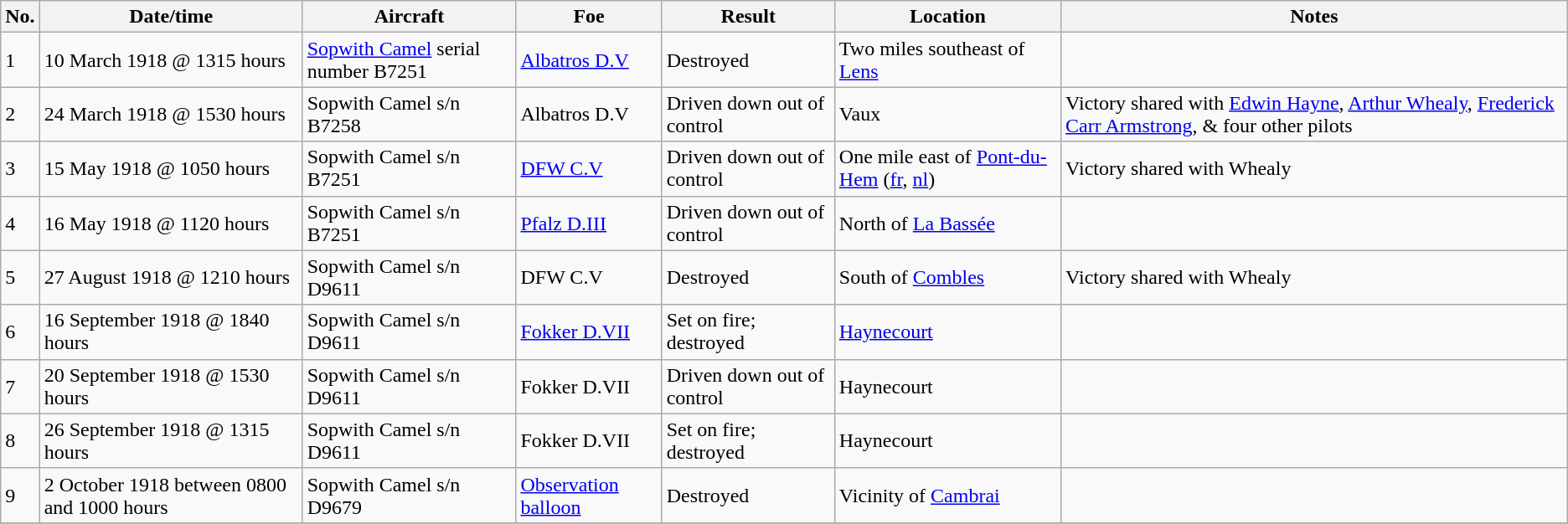<table class="wikitable">
<tr>
<th>No.</th>
<th>Date/time</th>
<th>Aircraft</th>
<th>Foe</th>
<th>Result</th>
<th>Location</th>
<th>Notes</th>
</tr>
<tr>
<td>1</td>
<td>10 March 1918 @ 1315 hours</td>
<td><a href='#'>Sopwith Camel</a> serial number B7251</td>
<td><a href='#'>Albatros D.V</a></td>
<td>Destroyed</td>
<td>Two miles southeast of <a href='#'>Lens</a></td>
<td></td>
</tr>
<tr>
<td>2</td>
<td>24 March 1918 @ 1530 hours</td>
<td>Sopwith Camel s/n B7258</td>
<td>Albatros D.V</td>
<td>Driven down out of control</td>
<td>Vaux</td>
<td>Victory shared with <a href='#'>Edwin Hayne</a>, <a href='#'>Arthur Whealy</a>, <a href='#'>Frederick Carr Armstrong</a>, & four other pilots</td>
</tr>
<tr>
<td>3</td>
<td>15 May 1918 @ 1050 hours</td>
<td>Sopwith Camel s/n B7251</td>
<td><a href='#'>DFW C.V</a></td>
<td>Driven down out of control</td>
<td>One mile east of <a href='#'>Pont-du-Hem</a> (<a href='#'>fr</a>, <a href='#'>nl</a>)</td>
<td>Victory shared with Whealy</td>
</tr>
<tr>
<td>4</td>
<td>16 May 1918 @ 1120 hours</td>
<td>Sopwith Camel s/n B7251</td>
<td><a href='#'>Pfalz D.III</a></td>
<td>Driven down out of control</td>
<td>North of <a href='#'>La Bassée</a></td>
<td></td>
</tr>
<tr>
<td>5</td>
<td>27 August 1918 @ 1210 hours</td>
<td>Sopwith Camel s/n D9611</td>
<td>DFW C.V</td>
<td>Destroyed</td>
<td>South of <a href='#'>Combles</a></td>
<td>Victory shared with Whealy</td>
</tr>
<tr>
<td>6</td>
<td>16 September 1918 @ 1840 hours</td>
<td>Sopwith Camel s/n D9611</td>
<td><a href='#'>Fokker D.VII</a></td>
<td>Set on fire; destroyed</td>
<td><a href='#'>Haynecourt</a></td>
<td></td>
</tr>
<tr>
<td>7</td>
<td>20 September 1918 @ 1530 hours</td>
<td>Sopwith Camel s/n D9611</td>
<td>Fokker D.VII</td>
<td>Driven down out of control</td>
<td>Haynecourt</td>
<td></td>
</tr>
<tr>
<td>8</td>
<td>26 September 1918 @ 1315 hours</td>
<td>Sopwith Camel s/n D9611</td>
<td>Fokker D.VII</td>
<td>Set on fire; destroyed</td>
<td>Haynecourt</td>
<td></td>
</tr>
<tr>
<td>9</td>
<td>2 October 1918 between 0800 and 1000 hours</td>
<td>Sopwith Camel s/n D9679</td>
<td><a href='#'>Observation balloon</a></td>
<td>Destroyed</td>
<td>Vicinity of <a href='#'>Cambrai</a></td>
<td></td>
</tr>
<tr>
</tr>
</table>
